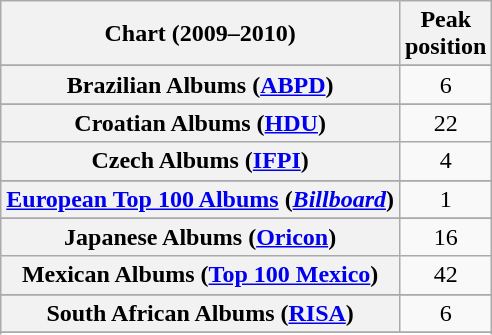<table class="wikitable sortable plainrowheaders" style="text-align:center">
<tr>
<th>Chart (2009–2010)</th>
<th>Peak<br>position</th>
</tr>
<tr>
</tr>
<tr>
</tr>
<tr>
</tr>
<tr>
</tr>
<tr>
</tr>
<tr>
<th scope="row">Brazilian Albums (<a href='#'>ABPD</a>)</th>
<td style="text-align:center;">6</td>
</tr>
<tr>
</tr>
<tr>
<th scope="row">Croatian Albums (<a href='#'>HDU</a>)</th>
<td style="text-align:center;">22</td>
</tr>
<tr>
<th scope="row">Czech Albums (<a href='#'>IFPI</a>)</th>
<td style="text-align:center;">4</td>
</tr>
<tr>
</tr>
<tr>
<th scope="row"><a href='#'>European Top 100 Albums</a> (<em><a href='#'>Billboard</a></em>) </th>
<td style="text-align:center;">1</td>
</tr>
<tr>
</tr>
<tr>
</tr>
<tr>
</tr>
<tr>
</tr>
<tr>
</tr>
<tr>
</tr>
<tr>
</tr>
<tr>
<th scope="row">Japanese Albums (<a href='#'>Oricon</a>)</th>
<td>16</td>
</tr>
<tr>
<th scope="row">Mexican Albums (<a href='#'>Top 100 Mexico</a>)</th>
<td style="text-align:center;">42</td>
</tr>
<tr>
</tr>
<tr>
</tr>
<tr>
</tr>
<tr>
</tr>
<tr>
</tr>
<tr>
<th scope="row">South African Albums (<a href='#'>RISA</a>)</th>
<td style="text-align:center;">6</td>
</tr>
<tr>
</tr>
<tr>
</tr>
<tr>
</tr>
<tr>
</tr>
<tr>
</tr>
<tr>
</tr>
<tr>
</tr>
<tr>
</tr>
</table>
